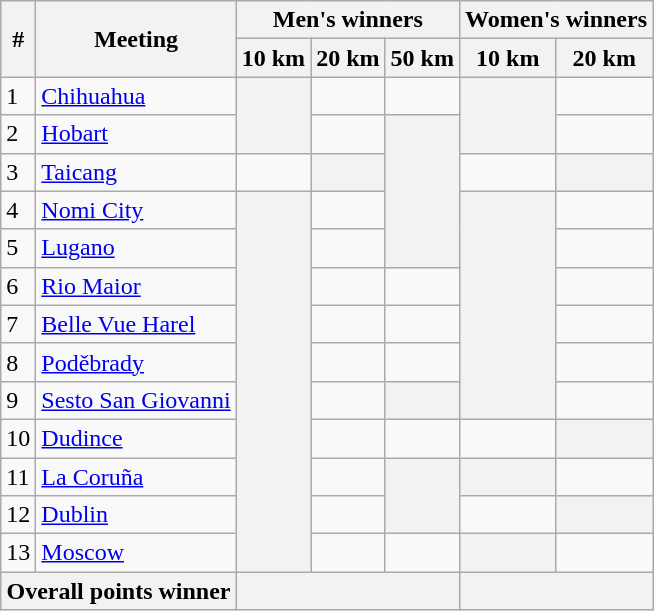<table class="wikitable" style="text-align:center;">
<tr align="center">
<th rowspan=2>#</th>
<th rowspan=2><strong>Meeting</strong></th>
<th colspan=3>Men's winners</th>
<th colspan=2>Women's winners</th>
</tr>
<tr>
<th>10 km</th>
<th>20 km</th>
<th>50 km</th>
<th>10 km</th>
<th>20 km</th>
</tr>
<tr align=left>
<td>1</td>
<td align=left><a href='#'>Chihuahua</a></td>
<th rowspan=2></th>
<td></td>
<td></td>
<th rowspan=2></th>
<td></td>
</tr>
<tr align=left>
<td>2</td>
<td align=left><a href='#'>Hobart</a></td>
<td></td>
<th rowspan=4></th>
<td></td>
</tr>
<tr align=left>
<td>3</td>
<td align=left><a href='#'>Taicang</a></td>
<td></td>
<th></th>
<td></td>
<th></th>
</tr>
<tr align=left>
<td>4</td>
<td align=left><a href='#'>Nomi City</a></td>
<th rowspan=10></th>
<td></td>
<th rowspan=6></th>
<td></td>
</tr>
<tr align=left>
<td>5</td>
<td align=left><a href='#'>Lugano</a></td>
<td></td>
<td></td>
</tr>
<tr align=left>
<td>6</td>
<td align=left><a href='#'>Rio Maior</a></td>
<td></td>
<td></td>
<td></td>
</tr>
<tr align=left>
<td>7</td>
<td align=left><a href='#'>Belle Vue Harel</a></td>
<td></td>
<td></td>
<td></td>
</tr>
<tr align=left>
<td>8</td>
<td align=left><a href='#'>Poděbrady</a></td>
<td></td>
<td></td>
<td></td>
</tr>
<tr align=left>
<td>9</td>
<td align=left><a href='#'>Sesto San Giovanni</a></td>
<td></td>
<th></th>
<td></td>
</tr>
<tr align=left>
<td>10</td>
<td align=left><a href='#'>Dudince</a></td>
<td></td>
<td></td>
<td></td>
<th></th>
</tr>
<tr align=left>
<td>11</td>
<td align=left><a href='#'>La Coruña</a></td>
<td></td>
<th rowspan=2></th>
<th></th>
<td></td>
</tr>
<tr align=left>
<td>12</td>
<td align=left><a href='#'>Dublin</a></td>
<td></td>
<td></td>
<th rowspan=1></th>
</tr>
<tr align=left>
<td>13</td>
<td align=left><a href='#'>Moscow</a></td>
<td></td>
<td></td>
<th rowspan=1></th>
<td></td>
</tr>
<tr>
<th colspan=2>Overall points winner</th>
<th colspan=3></th>
<th colspan=2></th>
</tr>
</table>
